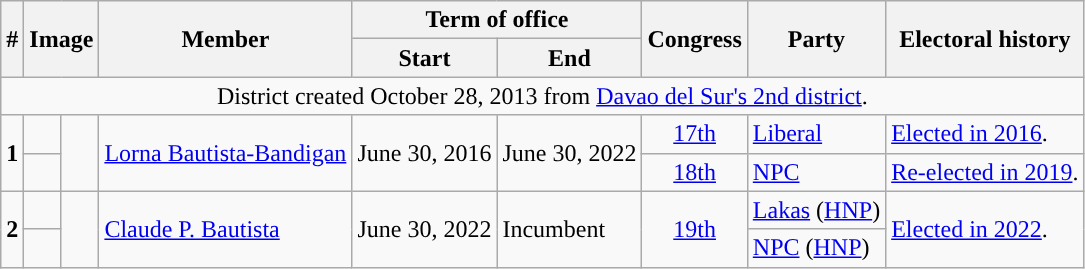<table class="wikitable">
<tr>
<th rowspan="2">#</th>
<th colspan="2" rowspan="2">Image</th>
<th rowspan="2">Member</th>
<th colspan="2">Term of office</th>
<th rowspan="2">Congress</th>
<th rowspan="2">Party</th>
<th rowspan="2">Electoral history</th>
</tr>
<tr>
<th>Start</th>
<th>End</th>
</tr>
<tr>
<td colspan="10" style="text-align:center;">District created October 28, 2013 from <a href='#'>Davao del Sur's 2nd district</a>.</td>
</tr>
<tr>
<td rowspan="2"><strong>1</strong></td>
<td style="color:inherit;background:"></td>
<td rowspan="2"></td>
<td rowspan="2"><a href='#'>Lorna Bautista-Bandigan</a></td>
<td rowspan="2">June 30, 2016</td>
<td rowspan="2">June 30, 2022</td>
<td style="text-align:center;"><a href='#'>17th</a></td>
<td><a href='#'>Liberal</a></td>
<td><a href='#'>Elected in 2016</a>.</td>
</tr>
<tr>
<td style="color:inherit;background:"></td>
<td style="text-align:center;"><a href='#'>18th</a></td>
<td><a href='#'>NPC</a></td>
<td><a href='#'>Re-elected in 2019</a>.</td>
</tr>
<tr>
<td rowspan="2"><strong>2</strong></td>
<td style="color:inherit;background:"></td>
<td rowspan="2"></td>
<td rowspan="2"><a href='#'>Claude P. Bautista</a></td>
<td rowspan="2">June 30, 2022</td>
<td rowspan="2">Incumbent</td>
<td style="text-align:center;" rowspan="2"><a href='#'>19th</a></td>
<td><a href='#'>Lakas</a> (<a href='#'>HNP</a>)</td>
<td rowspan="2"><a href='#'>Elected in 2022</a>.</td>
</tr>
<tr>
<td style="color:inherit;background:"></td>
<td><a href='#'>NPC</a> (<a href='#'>HNP</a>)</td>
</tr>
</table>
